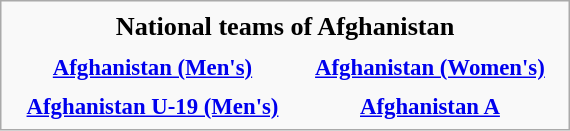<table class="infobox" style="font-size:95%; width:25em; text-align:center">
<tr>
<th colspan="4" style="font-size:115%; align=center">National teams of Afghanistan<br></th>
</tr>
<tr>
<th></th>
<th></th>
</tr>
<tr>
<th><a href='#'>Afghanistan (Men's)</a></th>
<th><a href='#'>Afghanistan (Women's)</a></th>
</tr>
<tr>
<th></th>
<th></th>
</tr>
<tr>
<th><a href='#'>Afghanistan U-19 (Men's)</a></th>
<th><a href='#'>Afghanistan A</a></th>
</tr>
</table>
